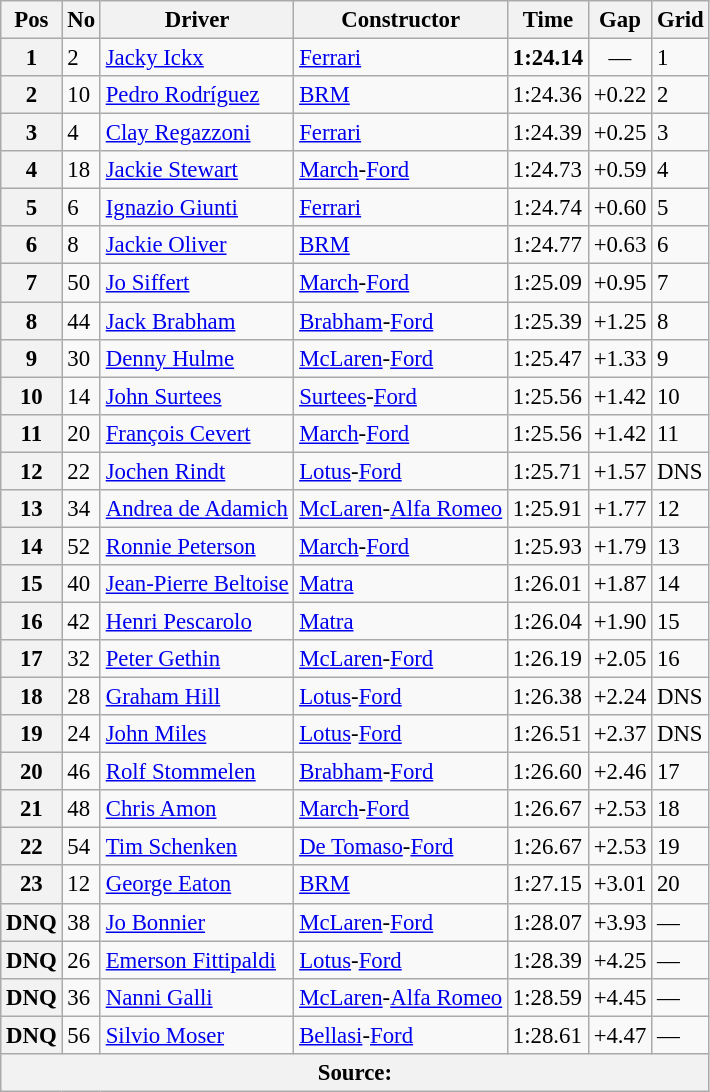<table class="wikitable sortable" style="font-size: 95%;">
<tr>
<th>Pos</th>
<th>No</th>
<th>Driver</th>
<th>Constructor</th>
<th>Time</th>
<th>Gap</th>
<th>Grid</th>
</tr>
<tr>
<th>1</th>
<td>2</td>
<td> <a href='#'>Jacky Ickx</a></td>
<td><a href='#'>Ferrari</a></td>
<td><strong>1:24.14</strong></td>
<td align=center>—</td>
<td>1</td>
</tr>
<tr>
<th>2</th>
<td>10</td>
<td> <a href='#'>Pedro Rodríguez</a></td>
<td><a href='#'>BRM</a></td>
<td>1:24.36</td>
<td>+0.22</td>
<td>2</td>
</tr>
<tr>
<th>3</th>
<td>4</td>
<td> <a href='#'>Clay Regazzoni</a></td>
<td><a href='#'>Ferrari</a></td>
<td>1:24.39</td>
<td>+0.25</td>
<td>3</td>
</tr>
<tr>
<th>4</th>
<td>18</td>
<td> <a href='#'>Jackie Stewart</a></td>
<td><a href='#'>March</a>-<a href='#'>Ford</a></td>
<td>1:24.73</td>
<td>+0.59</td>
<td>4</td>
</tr>
<tr>
<th>5</th>
<td>6</td>
<td> <a href='#'>Ignazio Giunti</a></td>
<td><a href='#'>Ferrari</a></td>
<td>1:24.74</td>
<td>+0.60</td>
<td>5</td>
</tr>
<tr>
<th>6</th>
<td>8</td>
<td> <a href='#'>Jackie Oliver</a></td>
<td><a href='#'>BRM</a></td>
<td>1:24.77</td>
<td>+0.63</td>
<td>6</td>
</tr>
<tr>
<th>7</th>
<td>50</td>
<td> <a href='#'>Jo Siffert</a></td>
<td><a href='#'>March</a>-<a href='#'>Ford</a></td>
<td>1:25.09</td>
<td>+0.95</td>
<td>7</td>
</tr>
<tr>
<th>8</th>
<td>44</td>
<td> <a href='#'>Jack Brabham</a></td>
<td><a href='#'>Brabham</a>-<a href='#'>Ford</a></td>
<td>1:25.39</td>
<td>+1.25</td>
<td>8</td>
</tr>
<tr>
<th>9</th>
<td>30</td>
<td> <a href='#'>Denny Hulme</a></td>
<td><a href='#'>McLaren</a>-<a href='#'>Ford</a></td>
<td>1:25.47</td>
<td>+1.33</td>
<td>9</td>
</tr>
<tr>
<th>10</th>
<td>14</td>
<td> <a href='#'>John Surtees</a></td>
<td><a href='#'>Surtees</a>-<a href='#'>Ford</a></td>
<td>1:25.56</td>
<td>+1.42</td>
<td>10</td>
</tr>
<tr>
<th>11</th>
<td>20</td>
<td> <a href='#'>François Cevert</a></td>
<td><a href='#'>March</a>-<a href='#'>Ford</a></td>
<td>1:25.56</td>
<td>+1.42</td>
<td>11</td>
</tr>
<tr>
<th>12</th>
<td>22</td>
<td> <a href='#'>Jochen Rindt</a></td>
<td><a href='#'>Lotus</a>-<a href='#'>Ford</a></td>
<td>1:25.71</td>
<td>+1.57</td>
<td>DNS</td>
</tr>
<tr>
<th>13</th>
<td>34</td>
<td> <a href='#'>Andrea de Adamich</a></td>
<td><a href='#'>McLaren</a>-<a href='#'>Alfa Romeo</a></td>
<td>1:25.91</td>
<td>+1.77</td>
<td>12</td>
</tr>
<tr>
<th>14</th>
<td>52</td>
<td> <a href='#'>Ronnie Peterson</a></td>
<td><a href='#'>March</a>-<a href='#'>Ford</a></td>
<td>1:25.93</td>
<td>+1.79</td>
<td>13</td>
</tr>
<tr>
<th>15</th>
<td>40</td>
<td> <a href='#'>Jean-Pierre Beltoise</a></td>
<td><a href='#'>Matra</a></td>
<td>1:26.01</td>
<td>+1.87</td>
<td>14</td>
</tr>
<tr>
<th>16</th>
<td>42</td>
<td> <a href='#'>Henri Pescarolo</a></td>
<td><a href='#'>Matra</a></td>
<td>1:26.04</td>
<td>+1.90</td>
<td>15</td>
</tr>
<tr>
<th>17</th>
<td>32</td>
<td> <a href='#'>Peter Gethin</a></td>
<td><a href='#'>McLaren</a>-<a href='#'>Ford</a></td>
<td>1:26.19</td>
<td>+2.05</td>
<td>16</td>
</tr>
<tr>
<th>18</th>
<td>28</td>
<td> <a href='#'>Graham Hill</a></td>
<td><a href='#'>Lotus</a>-<a href='#'>Ford</a></td>
<td>1:26.38</td>
<td>+2.24</td>
<td>DNS</td>
</tr>
<tr>
<th>19</th>
<td>24</td>
<td> <a href='#'>John Miles</a></td>
<td><a href='#'>Lotus</a>-<a href='#'>Ford</a></td>
<td>1:26.51</td>
<td>+2.37</td>
<td>DNS</td>
</tr>
<tr>
<th>20</th>
<td>46</td>
<td> <a href='#'>Rolf Stommelen</a></td>
<td><a href='#'>Brabham</a>-<a href='#'>Ford</a></td>
<td>1:26.60</td>
<td>+2.46</td>
<td>17</td>
</tr>
<tr>
<th>21</th>
<td>48</td>
<td> <a href='#'>Chris Amon</a></td>
<td><a href='#'>March</a>-<a href='#'>Ford</a></td>
<td>1:26.67</td>
<td>+2.53</td>
<td>18</td>
</tr>
<tr>
<th>22</th>
<td>54</td>
<td> <a href='#'>Tim Schenken</a></td>
<td><a href='#'>De Tomaso</a>-<a href='#'>Ford</a></td>
<td>1:26.67</td>
<td>+2.53</td>
<td>19</td>
</tr>
<tr>
<th>23</th>
<td>12</td>
<td> <a href='#'>George Eaton</a></td>
<td><a href='#'>BRM</a></td>
<td>1:27.15</td>
<td>+3.01</td>
<td>20</td>
</tr>
<tr>
<th>DNQ</th>
<td>38</td>
<td> <a href='#'>Jo Bonnier</a></td>
<td><a href='#'>McLaren</a>-<a href='#'>Ford</a></td>
<td>1:28.07</td>
<td>+3.93</td>
<td>—</td>
</tr>
<tr>
<th>DNQ</th>
<td>26</td>
<td> <a href='#'>Emerson Fittipaldi</a></td>
<td><a href='#'>Lotus</a>-<a href='#'>Ford</a></td>
<td>1:28.39</td>
<td>+4.25</td>
<td>—</td>
</tr>
<tr>
<th>DNQ</th>
<td>36</td>
<td> <a href='#'>Nanni Galli</a></td>
<td><a href='#'>McLaren</a>-<a href='#'>Alfa Romeo</a></td>
<td>1:28.59</td>
<td>+4.45</td>
<td>—</td>
</tr>
<tr>
<th>DNQ</th>
<td>56</td>
<td> <a href='#'>Silvio Moser</a></td>
<td><a href='#'>Bellasi</a>-<a href='#'>Ford</a></td>
<td>1:28.61</td>
<td>+4.47</td>
<td>—</td>
</tr>
<tr>
<th colspan=8>Source:</th>
</tr>
</table>
